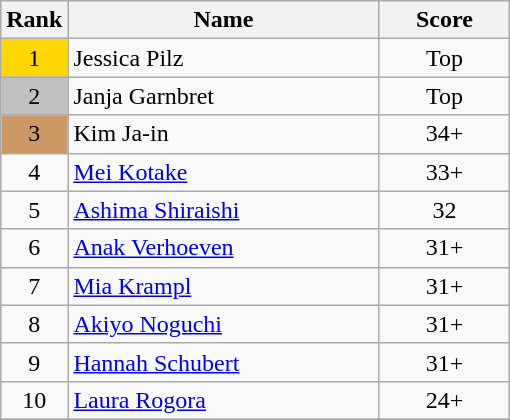<table class="wikitable">
<tr>
<th>Rank</th>
<th width = "200">Name</th>
<th width = "80">Score</th>
</tr>
<tr>
<td align="center" style="background: gold">1</td>
<td> Jessica Pilz</td>
<td align="center">Top</td>
</tr>
<tr>
<td align="center" style="background: silver">2</td>
<td> Janja Garnbret</td>
<td align="center">Top</td>
</tr>
<tr>
<td align="center" style="background: #cc9966">3</td>
<td> Kim Ja-in</td>
<td align="center">34+</td>
</tr>
<tr>
<td align="center">4</td>
<td> <a href='#'>Mei Kotake</a></td>
<td align="center">33+</td>
</tr>
<tr>
<td align="center">5</td>
<td> <a href='#'>Ashima Shiraishi</a></td>
<td align="center">32</td>
</tr>
<tr>
<td align="center">6</td>
<td> <a href='#'>Anak Verhoeven</a></td>
<td align="center">31+</td>
</tr>
<tr>
<td align="center">7</td>
<td> <a href='#'>Mia Krampl</a></td>
<td align="center">31+</td>
</tr>
<tr>
<td align="center">8</td>
<td> <a href='#'>Akiyo Noguchi</a></td>
<td align="center">31+</td>
</tr>
<tr>
<td align="center">9</td>
<td> <a href='#'>Hannah Schubert</a></td>
<td align="center">31+</td>
</tr>
<tr>
<td align="center">10</td>
<td> <a href='#'>Laura Rogora</a></td>
<td align="center">24+</td>
</tr>
<tr>
</tr>
</table>
